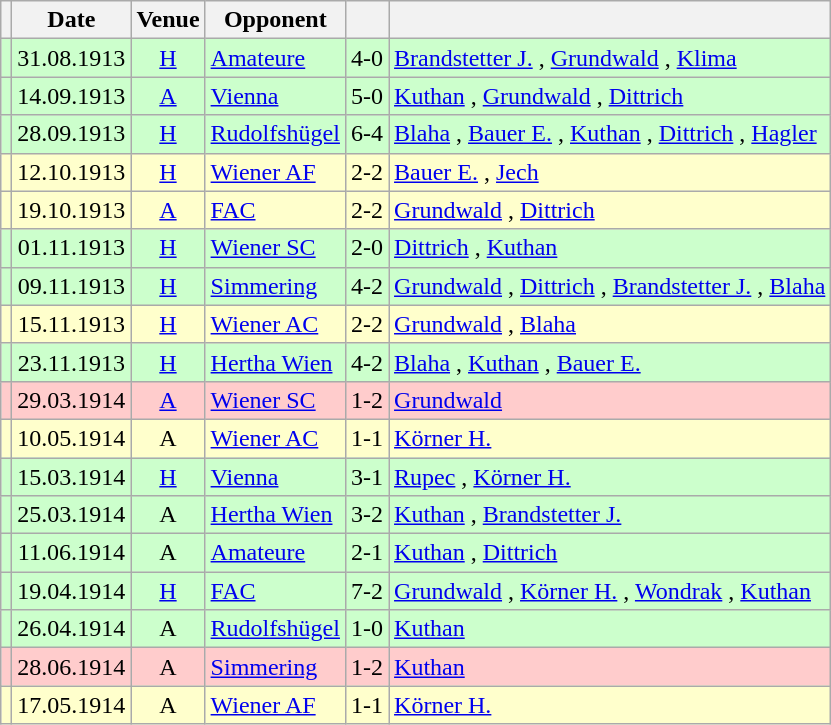<table class="wikitable" Style="text-align: center">
<tr>
<th></th>
<th>Date</th>
<th>Venue</th>
<th>Opponent</th>
<th></th>
<th></th>
</tr>
<tr style="background:#cfc">
<td></td>
<td>31.08.1913</td>
<td><a href='#'>H</a></td>
<td align="left"><a href='#'>Amateure</a></td>
<td>4-0</td>
<td align="left"><a href='#'>Brandstetter J.</a> , <a href='#'>Grundwald</a>  , <a href='#'>Klima</a> </td>
</tr>
<tr style="background:#cfc">
<td></td>
<td>14.09.1913</td>
<td><a href='#'>A</a></td>
<td align="left"><a href='#'>Vienna</a></td>
<td>5-0</td>
<td align="left"><a href='#'>Kuthan</a>   , <a href='#'>Grundwald</a> , <a href='#'>Dittrich</a> </td>
</tr>
<tr style="background:#cfc">
<td></td>
<td>28.09.1913</td>
<td><a href='#'>H</a></td>
<td align="left"><a href='#'>Rudolfshügel</a></td>
<td>6-4</td>
<td align="left"><a href='#'>Blaha</a>  , <a href='#'>Bauer E.</a> , <a href='#'>Kuthan</a> , <a href='#'>Dittrich</a> , <a href='#'>Hagler</a> </td>
</tr>
<tr style="background:#ffc">
<td></td>
<td>12.10.1913</td>
<td><a href='#'>H</a></td>
<td align="left"><a href='#'>Wiener AF</a></td>
<td>2-2</td>
<td align="left"><a href='#'>Bauer E.</a> , <a href='#'>Jech</a> </td>
</tr>
<tr style="background:#ffc">
<td></td>
<td>19.10.1913</td>
<td><a href='#'>A</a></td>
<td align="left"><a href='#'>FAC</a></td>
<td>2-2</td>
<td align="left"><a href='#'>Grundwald</a> , <a href='#'>Dittrich</a> </td>
</tr>
<tr style="background:#cfc">
<td></td>
<td>01.11.1913</td>
<td><a href='#'>H</a></td>
<td align="left"><a href='#'>Wiener SC</a></td>
<td>2-0</td>
<td align="left"><a href='#'>Dittrich</a> , <a href='#'>Kuthan</a> </td>
</tr>
<tr style="background:#cfc">
<td></td>
<td>09.11.1913</td>
<td><a href='#'>H</a></td>
<td align="left"><a href='#'>Simmering</a></td>
<td>4-2</td>
<td align="left"><a href='#'>Grundwald</a> , <a href='#'>Dittrich</a> , <a href='#'>Brandstetter J.</a> , <a href='#'>Blaha</a> </td>
</tr>
<tr style="background:#ffc">
<td></td>
<td>15.11.1913</td>
<td><a href='#'>H</a></td>
<td align="left"><a href='#'>Wiener AC</a></td>
<td>2-2</td>
<td align="left"><a href='#'>Grundwald</a> , <a href='#'>Blaha</a> </td>
</tr>
<tr style="background:#cfc">
<td></td>
<td>23.11.1913</td>
<td><a href='#'>H</a></td>
<td align="left"><a href='#'>Hertha Wien</a></td>
<td>4-2</td>
<td align="left"><a href='#'>Blaha</a> , <a href='#'>Kuthan</a>  , <a href='#'>Bauer E.</a> </td>
</tr>
<tr style="background:#fcc">
<td></td>
<td>29.03.1914</td>
<td><a href='#'>A</a></td>
<td align="left"><a href='#'>Wiener SC</a></td>
<td>1-2</td>
<td align="left"><a href='#'>Grundwald</a> </td>
</tr>
<tr style="background:#ffc">
<td></td>
<td>10.05.1914</td>
<td>A</td>
<td align="left"><a href='#'>Wiener AC</a></td>
<td>1-1</td>
<td align="left"><a href='#'>Körner H.</a> </td>
</tr>
<tr style="background:#cfc">
<td></td>
<td>15.03.1914</td>
<td><a href='#'>H</a></td>
<td align="left"><a href='#'>Vienna</a></td>
<td>3-1</td>
<td align="left"><a href='#'>Rupec</a> , <a href='#'>Körner H.</a>  </td>
</tr>
<tr style="background:#cfc">
<td></td>
<td>25.03.1914</td>
<td>A</td>
<td align="left"><a href='#'>Hertha Wien</a></td>
<td>3-2</td>
<td align="left"><a href='#'>Kuthan</a> , <a href='#'>Brandstetter J.</a>  </td>
</tr>
<tr style="background:#cfc">
<td></td>
<td>11.06.1914</td>
<td>A</td>
<td align="left"><a href='#'>Amateure</a></td>
<td>2-1</td>
<td align="left"><a href='#'>Kuthan</a> , <a href='#'>Dittrich</a> </td>
</tr>
<tr style="background:#cfc">
<td></td>
<td>19.04.1914</td>
<td><a href='#'>H</a></td>
<td align="left"><a href='#'>FAC</a></td>
<td>7-2</td>
<td align="left"><a href='#'>Grundwald</a>   , <a href='#'>Körner H.</a> , <a href='#'>Wondrak</a> , <a href='#'>Kuthan</a>  </td>
</tr>
<tr style="background:#cfc">
<td></td>
<td>26.04.1914</td>
<td>A</td>
<td align="left"><a href='#'>Rudolfshügel</a></td>
<td>1-0</td>
<td align="left"><a href='#'>Kuthan</a> </td>
</tr>
<tr style="background:#fcc">
<td></td>
<td>28.06.1914</td>
<td>A</td>
<td align="left"><a href='#'>Simmering</a></td>
<td>1-2</td>
<td align="left"><a href='#'>Kuthan</a> </td>
</tr>
<tr style="background:#ffc">
<td></td>
<td>17.05.1914</td>
<td>A</td>
<td align="left"><a href='#'>Wiener AF</a></td>
<td>1-1</td>
<td align="left"><a href='#'>Körner H.</a> </td>
</tr>
</table>
